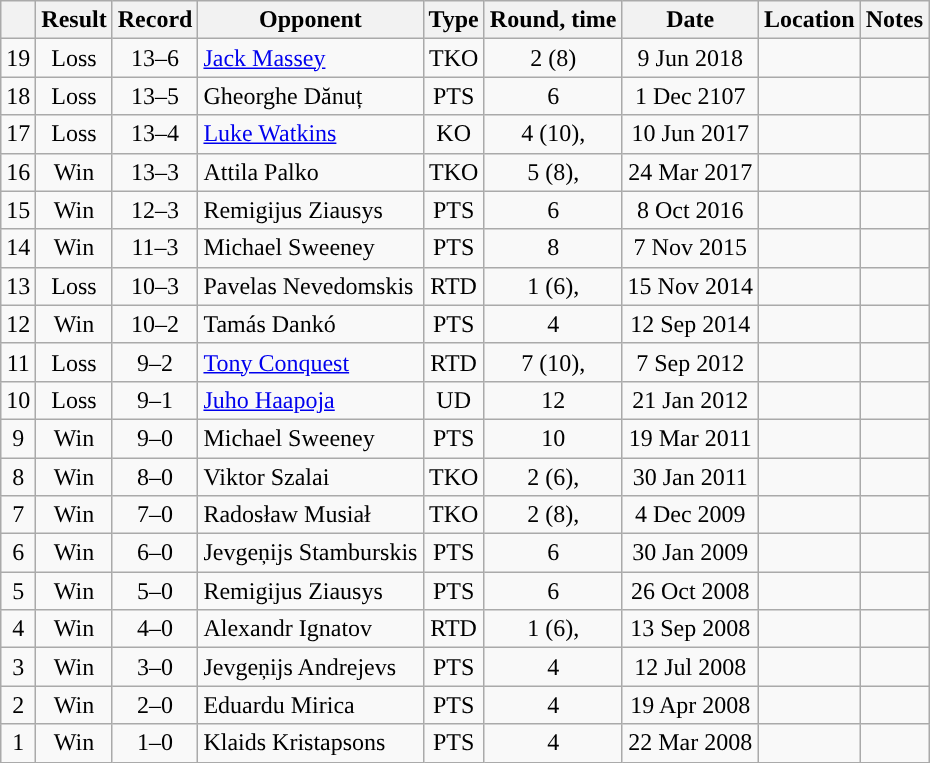<table class="wikitable" style="text-align:center">
<tr>
<th></th>
<th>Result</th>
<th>Record</th>
<th>Opponent</th>
<th>Type</th>
<th>Round, time</th>
<th>Date</th>
<th>Location</th>
<th>Notes</th>
</tr>
<tr>
<td>19</td>
<td>Loss</td>
<td>13–6</td>
<td align=left> <a href='#'>Jack Massey</a></td>
<td>TKO</td>
<td>2 (8)</td>
<td>9 Jun 2018</td>
<td align=left></td>
<td></td>
</tr>
<tr>
<td>18</td>
<td>Loss</td>
<td>13–5</td>
<td align=left> Gheorghe Dănuț</td>
<td>PTS</td>
<td>6</td>
<td>1 Dec 2107</td>
<td align=left></td>
<td></td>
</tr>
<tr>
<td>17</td>
<td>Loss</td>
<td>13–4</td>
<td align=left> <a href='#'>Luke Watkins</a></td>
<td>KO</td>
<td>4 (10), </td>
<td>10 Jun 2017</td>
<td align=left></td>
<td></td>
</tr>
<tr>
<td>16</td>
<td>Win</td>
<td>13–3</td>
<td align=left> Attila Palko</td>
<td>TKO</td>
<td>5 (8), </td>
<td>24 Mar 2017</td>
<td align=left></td>
<td></td>
</tr>
<tr>
<td>15</td>
<td>Win</td>
<td>12–3</td>
<td align=left> Remigijus Ziausys</td>
<td>PTS</td>
<td>6</td>
<td>8 Oct 2016</td>
<td align=left></td>
<td></td>
</tr>
<tr>
<td>14</td>
<td>Win</td>
<td>11–3</td>
<td align=left> Michael Sweeney</td>
<td>PTS</td>
<td>8</td>
<td>7 Nov 2015</td>
<td align=left></td>
<td align=left></td>
</tr>
<tr>
<td>13</td>
<td>Loss</td>
<td>10–3</td>
<td align=left> Pavelas Nevedomskis</td>
<td>RTD</td>
<td>1 (6), </td>
<td>15 Nov 2014</td>
<td align=left></td>
<td align=left></td>
</tr>
<tr>
<td>12</td>
<td>Win</td>
<td>10–2</td>
<td align=left> Tamás Dankó</td>
<td>PTS</td>
<td>4</td>
<td>12 Sep 2014</td>
<td align=left></td>
<td></td>
</tr>
<tr>
<td>11</td>
<td>Loss</td>
<td>9–2</td>
<td align=left> <a href='#'>Tony Conquest</a></td>
<td>RTD</td>
<td>7 (10), </td>
<td>7 Sep 2012</td>
<td align=left></td>
<td align=left></td>
</tr>
<tr>
<td>10</td>
<td>Loss</td>
<td>9–1</td>
<td align=left> <a href='#'>Juho Haapoja</a></td>
<td>UD</td>
<td>12</td>
<td>21 Jan 2012</td>
<td align=left></td>
<td align=left></td>
</tr>
<tr>
<td>9</td>
<td>Win</td>
<td>9–0</td>
<td align=left> Michael Sweeney</td>
<td>PTS</td>
<td>10</td>
<td>19 Mar 2011</td>
<td align=left></td>
<td align=left></td>
</tr>
<tr>
<td>8</td>
<td>Win</td>
<td>8–0</td>
<td align=left> Viktor Szalai</td>
<td>TKO</td>
<td>2 (6), </td>
<td>30 Jan 2011</td>
<td align=left></td>
<td></td>
</tr>
<tr>
<td>7</td>
<td>Win</td>
<td>7–0</td>
<td align=left> Radosław Musiał</td>
<td>TKO</td>
<td>2 (8), </td>
<td>4 Dec 2009</td>
<td align=left></td>
<td></td>
</tr>
<tr>
<td>6</td>
<td>Win</td>
<td>6–0</td>
<td align=left> Jevgeņijs Stamburskis</td>
<td>PTS</td>
<td>6</td>
<td>30 Jan 2009</td>
<td align=left></td>
<td></td>
</tr>
<tr>
<td>5</td>
<td>Win</td>
<td>5–0</td>
<td align=left> Remigijus Ziausys</td>
<td>PTS</td>
<td>6</td>
<td>26 Oct 2008</td>
<td align=left></td>
<td></td>
</tr>
<tr>
<td>4</td>
<td>Win</td>
<td>4–0</td>
<td align=left> Alexandr Ignatov</td>
<td>RTD</td>
<td>1 (6), </td>
<td>13 Sep 2008</td>
<td align=left></td>
<td></td>
</tr>
<tr>
<td>3</td>
<td>Win</td>
<td>3–0</td>
<td align=left> Jevgeņijs Andrejevs</td>
<td>PTS</td>
<td>4</td>
<td>12 Jul 2008</td>
<td align=left></td>
<td></td>
</tr>
<tr>
<td>2</td>
<td>Win</td>
<td>2–0</td>
<td align=left> Eduardu Mirica</td>
<td>PTS</td>
<td>4</td>
<td>19 Apr 2008</td>
<td align=left></td>
<td></td>
</tr>
<tr>
<td>1</td>
<td>Win</td>
<td>1–0</td>
<td align=left> Klaids Kristapsons</td>
<td>PTS</td>
<td>4</td>
<td>22 Mar 2008</td>
<td align=left></td>
<td></td>
</tr>
</table>
